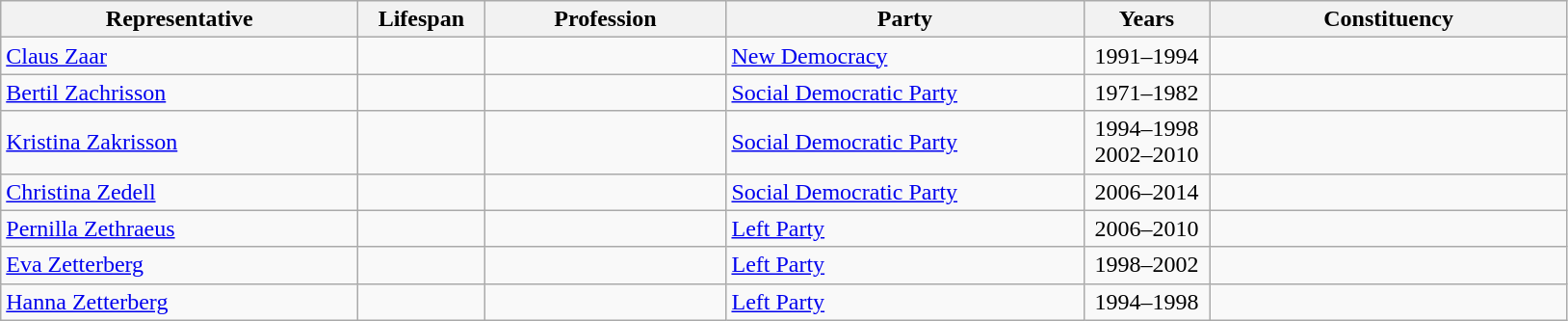<table class="wikitable">
<tr>
<th style="width:15em">Representative</th>
<th style="width:5em">Lifespan</th>
<th style="width:10em">Profession</th>
<th style="width:15em">Party</th>
<th style="width:5em">Years</th>
<th style="width:15em">Constituency</th>
</tr>
<tr>
<td><a href='#'>Claus Zaar</a></td>
<td align=center></td>
<td></td>
<td> <a href='#'>New Democracy</a></td>
<td align=center>1991–1994</td>
<td></td>
</tr>
<tr>
<td><a href='#'>Bertil Zachrisson</a></td>
<td align=center></td>
<td></td>
<td> <a href='#'>Social Democratic Party</a></td>
<td align=center>1971–1982</td>
<td></td>
</tr>
<tr>
<td><a href='#'>Kristina Zakrisson</a></td>
<td align=center></td>
<td></td>
<td> <a href='#'>Social Democratic Party</a></td>
<td align=center>1994–1998<br>2002–2010</td>
<td></td>
</tr>
<tr>
<td><a href='#'>Christina Zedell</a></td>
<td align=center></td>
<td></td>
<td> <a href='#'>Social Democratic Party</a></td>
<td align=center>2006–2014</td>
<td></td>
</tr>
<tr>
<td><a href='#'>Pernilla Zethraeus</a></td>
<td align=center></td>
<td></td>
<td> <a href='#'>Left Party</a></td>
<td align=center>2006–2010</td>
<td></td>
</tr>
<tr>
<td><a href='#'>Eva Zetterberg</a></td>
<td align=center></td>
<td></td>
<td> <a href='#'>Left Party</a></td>
<td align=center>1998–2002</td>
<td></td>
</tr>
<tr>
<td><a href='#'>Hanna Zetterberg</a></td>
<td align=center></td>
<td></td>
<td> <a href='#'>Left Party</a></td>
<td align=center>1994–1998</td>
<td></td>
</tr>
</table>
